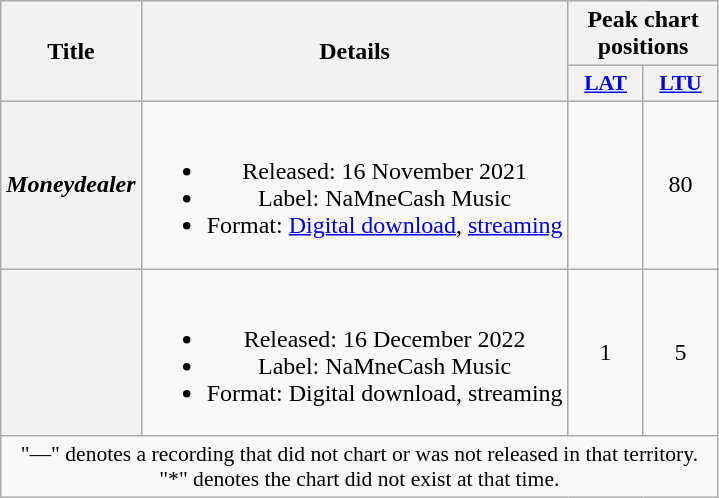<table class="wikitable plainrowheaders" style="text-align:center;" border="1">
<tr>
<th rowspan="2" scope="col">Title</th>
<th rowspan="2" scope="col">Details</th>
<th colspan="2">Peak chart positions</th>
</tr>
<tr>
<th scope="col" style="width:3em;font-size:90%;"><a href='#'>LAT</a><br></th>
<th scope="col" style="width:3em;font-size:90%;"><a href='#'>LTU</a><br></th>
</tr>
<tr>
<th scope="row"><em>Moneydealer</em></th>
<td><br><ul><li>Released: 16 November 2021</li><li>Label: NaMneCash Music</li><li>Format: <a href='#'>Digital download</a>, <a href='#'>streaming</a></li></ul></td>
<td></td>
<td>80</td>
</tr>
<tr>
<th scope="row"><em></em></th>
<td><br><ul><li>Released: 16 December 2022</li><li>Label: NaMneCash Music</li><li>Format: Digital download, streaming</li></ul></td>
<td>1</td>
<td>5</td>
</tr>
<tr>
<td colspan="4" style="font-size:90%">"—" denotes a recording that did not chart or was not released in that territory.<br>"*" denotes the chart did not exist at that time.</td>
</tr>
</table>
